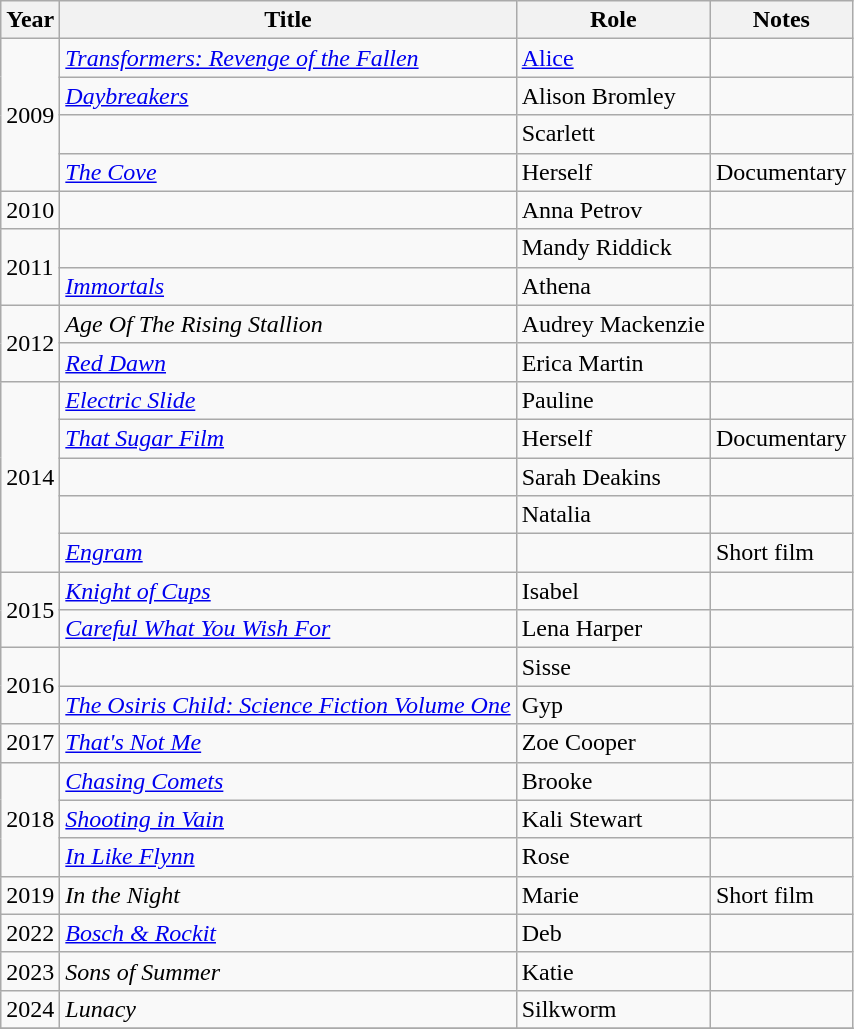<table class="wikitable sortable">
<tr>
<th>Year</th>
<th>Title</th>
<th>Role</th>
<th class="unsortable">Notes</th>
</tr>
<tr>
<td rowspan="4">2009</td>
<td><em><a href='#'>Transformers: Revenge of the Fallen</a></em></td>
<td><a href='#'>Alice</a></td>
<td></td>
</tr>
<tr>
<td><em><a href='#'>Daybreakers</a></em></td>
<td>Alison Bromley</td>
<td></td>
</tr>
<tr>
<td><em></em></td>
<td>Scarlett</td>
<td></td>
</tr>
<tr>
<td><em><a href='#'>The Cove</a></em></td>
<td>Herself</td>
<td>Documentary</td>
</tr>
<tr>
<td>2010</td>
<td><em></em></td>
<td>Anna Petrov</td>
<td></td>
</tr>
<tr>
<td rowspan="2">2011</td>
<td><em></em></td>
<td>Mandy Riddick</td>
<td></td>
</tr>
<tr>
<td><em><a href='#'>Immortals</a></em></td>
<td>Athena</td>
<td></td>
</tr>
<tr>
<td rowspan="2">2012</td>
<td><em>Age Of The Rising Stallion</em></td>
<td>Audrey Mackenzie</td>
<td></td>
</tr>
<tr>
<td><em><a href='#'>Red Dawn</a></em></td>
<td>Erica Martin</td>
<td></td>
</tr>
<tr>
<td rowspan="5">2014</td>
<td><em><a href='#'>Electric Slide</a></em></td>
<td>Pauline</td>
<td></td>
</tr>
<tr>
<td><em><a href='#'>That Sugar Film</a></em></td>
<td>Herself</td>
<td>Documentary</td>
</tr>
<tr>
<td><em></em></td>
<td>Sarah Deakins</td>
<td></td>
</tr>
<tr>
<td><em></em></td>
<td>Natalia</td>
<td></td>
</tr>
<tr>
<td><em><a href='#'>Engram</a></em></td>
<td></td>
<td>Short film</td>
</tr>
<tr>
<td rowspan="2">2015</td>
<td><em><a href='#'>Knight of Cups</a></em></td>
<td>Isabel</td>
<td></td>
</tr>
<tr>
<td><em><a href='#'>Careful What You Wish For</a></em></td>
<td>Lena Harper</td>
<td></td>
</tr>
<tr>
<td rowspan="2">2016</td>
<td><em></em></td>
<td>Sisse</td>
<td></td>
</tr>
<tr>
<td><em><a href='#'>The Osiris Child: Science Fiction Volume One</a></em></td>
<td>Gyp</td>
<td></td>
</tr>
<tr>
<td>2017</td>
<td><em><a href='#'>That's Not Me</a></em></td>
<td>Zoe Cooper</td>
<td></td>
</tr>
<tr>
<td rowspan="3">2018</td>
<td><em><a href='#'>Chasing Comets</a></em></td>
<td>Brooke</td>
<td></td>
</tr>
<tr>
<td><em><a href='#'>Shooting in Vain</a></em></td>
<td>Kali Stewart</td>
<td></td>
</tr>
<tr>
<td><em><a href='#'>In Like Flynn</a></em></td>
<td>Rose</td>
<td></td>
</tr>
<tr>
<td>2019</td>
<td><em>In the Night</em></td>
<td>Marie</td>
<td>Short film</td>
</tr>
<tr>
<td>2022</td>
<td><em><a href='#'>Bosch & Rockit</a></em></td>
<td>Deb</td>
<td></td>
</tr>
<tr>
<td>2023</td>
<td><em>Sons of Summer</em></td>
<td>Katie</td>
<td></td>
</tr>
<tr>
<td>2024</td>
<td><em>Lunacy</em></td>
<td>Silkworm</td>
<td></td>
</tr>
<tr>
</tr>
</table>
